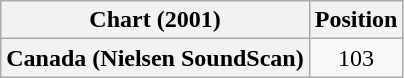<table class="wikitable plainrowheaders" style="text-align:center">
<tr>
<th scope="col">Chart (2001)</th>
<th scope="col">Position</th>
</tr>
<tr>
<th scope="row">Canada (Nielsen SoundScan)</th>
<td>103</td>
</tr>
</table>
